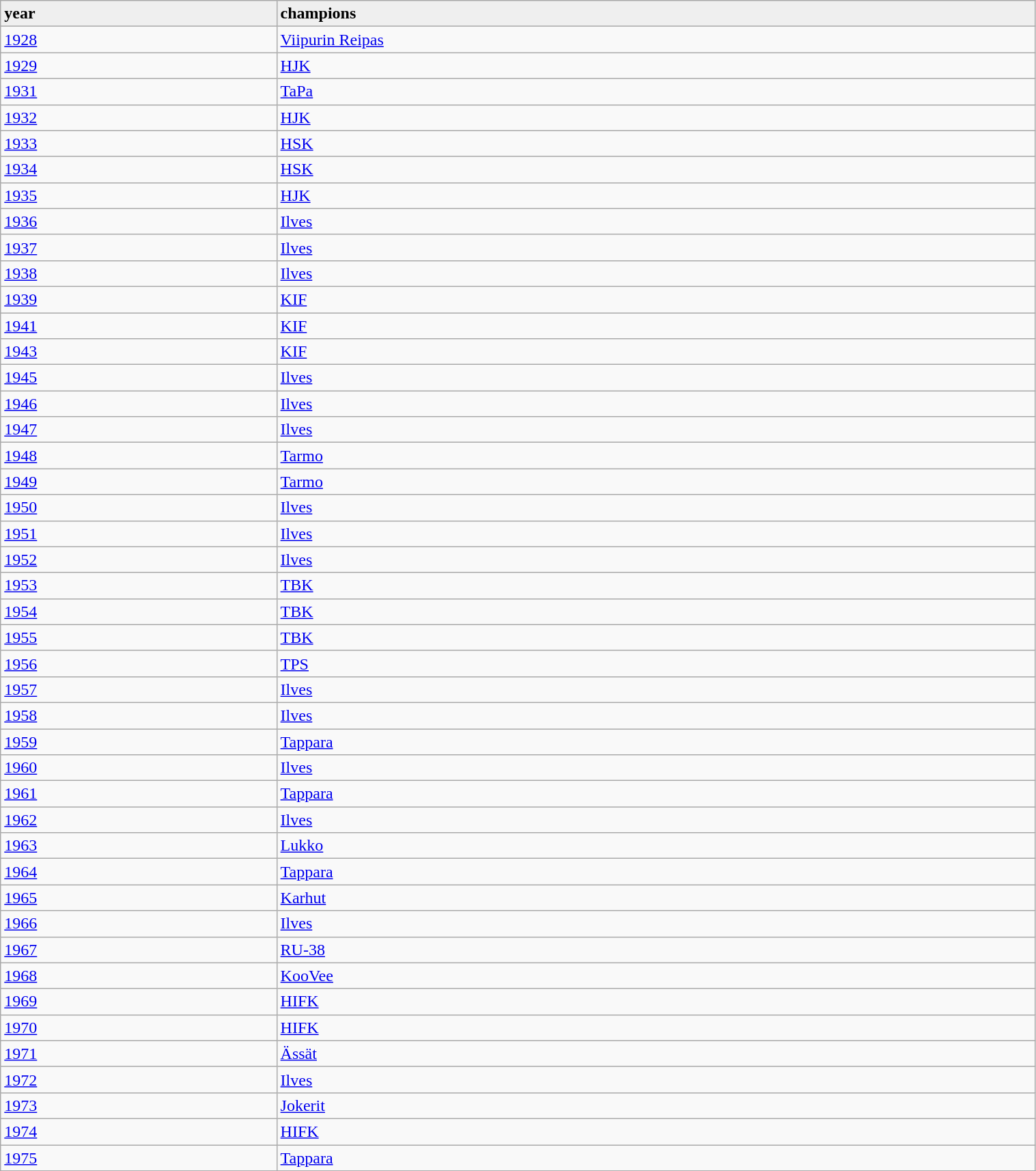<table class="wikitable" width="80%">
<tr bgcolor="#efefef">
<td><strong>year</strong></td>
<td><strong>champions</strong></td>
</tr>
<tr>
<td><a href='#'>1928</a></td>
<td><a href='#'>Viipurin Reipas</a></td>
</tr>
<tr>
<td><a href='#'>1929</a></td>
<td><a href='#'>HJK</a></td>
</tr>
<tr>
<td><a href='#'>1931</a></td>
<td><a href='#'>TaPa</a></td>
</tr>
<tr>
<td><a href='#'>1932</a></td>
<td><a href='#'>HJK</a></td>
</tr>
<tr>
<td><a href='#'>1933</a></td>
<td><a href='#'>HSK</a></td>
</tr>
<tr>
<td><a href='#'>1934</a></td>
<td><a href='#'>HSK</a></td>
</tr>
<tr>
<td><a href='#'>1935</a></td>
<td><a href='#'>HJK</a></td>
</tr>
<tr>
<td><a href='#'>1936</a></td>
<td><a href='#'>Ilves</a></td>
</tr>
<tr>
<td><a href='#'>1937</a></td>
<td><a href='#'>Ilves</a></td>
</tr>
<tr>
<td><a href='#'>1938</a></td>
<td><a href='#'>Ilves</a></td>
</tr>
<tr>
<td><a href='#'>1939</a></td>
<td><a href='#'>KIF</a></td>
</tr>
<tr>
<td><a href='#'>1941</a></td>
<td><a href='#'>KIF</a></td>
</tr>
<tr>
<td><a href='#'>1943</a></td>
<td><a href='#'>KIF</a></td>
</tr>
<tr>
<td><a href='#'>1945</a></td>
<td><a href='#'>Ilves</a></td>
</tr>
<tr>
<td><a href='#'>1946</a></td>
<td><a href='#'>Ilves</a></td>
</tr>
<tr>
<td><a href='#'>1947</a></td>
<td><a href='#'>Ilves</a></td>
</tr>
<tr>
<td><a href='#'>1948</a></td>
<td><a href='#'>Tarmo</a></td>
</tr>
<tr>
<td><a href='#'>1949</a></td>
<td><a href='#'>Tarmo</a></td>
</tr>
<tr>
<td><a href='#'>1950</a></td>
<td><a href='#'>Ilves</a></td>
</tr>
<tr>
<td><a href='#'>1951</a></td>
<td><a href='#'>Ilves</a></td>
</tr>
<tr>
<td><a href='#'>1952</a></td>
<td><a href='#'>Ilves</a></td>
</tr>
<tr>
<td><a href='#'>1953</a></td>
<td><a href='#'>TBK</a></td>
</tr>
<tr>
<td><a href='#'>1954</a></td>
<td><a href='#'>TBK</a></td>
</tr>
<tr>
<td><a href='#'>1955</a></td>
<td><a href='#'>TBK</a></td>
</tr>
<tr>
<td><a href='#'>1956</a></td>
<td><a href='#'>TPS</a></td>
</tr>
<tr>
<td><a href='#'>1957</a></td>
<td><a href='#'>Ilves</a></td>
</tr>
<tr>
<td><a href='#'>1958</a></td>
<td><a href='#'>Ilves</a></td>
</tr>
<tr>
<td><a href='#'>1959</a></td>
<td><a href='#'>Tappara</a></td>
</tr>
<tr>
<td><a href='#'>1960</a></td>
<td><a href='#'>Ilves</a></td>
</tr>
<tr>
<td><a href='#'>1961</a></td>
<td><a href='#'>Tappara</a></td>
</tr>
<tr>
<td><a href='#'>1962</a></td>
<td><a href='#'>Ilves</a></td>
</tr>
<tr>
<td><a href='#'>1963</a></td>
<td><a href='#'>Lukko</a></td>
</tr>
<tr>
<td><a href='#'>1964</a></td>
<td><a href='#'>Tappara</a></td>
</tr>
<tr>
<td><a href='#'>1965</a></td>
<td><a href='#'>Karhut</a></td>
</tr>
<tr>
<td><a href='#'>1966</a></td>
<td><a href='#'>Ilves</a></td>
</tr>
<tr>
<td><a href='#'>1967</a></td>
<td><a href='#'>RU-38</a></td>
</tr>
<tr>
<td><a href='#'>1968</a></td>
<td><a href='#'>KooVee</a></td>
</tr>
<tr>
<td><a href='#'>1969</a></td>
<td><a href='#'>HIFK</a></td>
</tr>
<tr>
<td><a href='#'>1970</a></td>
<td><a href='#'>HIFK</a></td>
</tr>
<tr>
<td><a href='#'>1971</a></td>
<td><a href='#'>Ässät</a></td>
</tr>
<tr>
<td><a href='#'>1972</a></td>
<td><a href='#'>Ilves</a></td>
</tr>
<tr>
<td><a href='#'>1973</a></td>
<td><a href='#'>Jokerit</a></td>
</tr>
<tr>
<td><a href='#'>1974</a></td>
<td><a href='#'>HIFK</a></td>
</tr>
<tr>
<td><a href='#'>1975</a></td>
<td><a href='#'>Tappara</a></td>
</tr>
<tr>
</tr>
</table>
